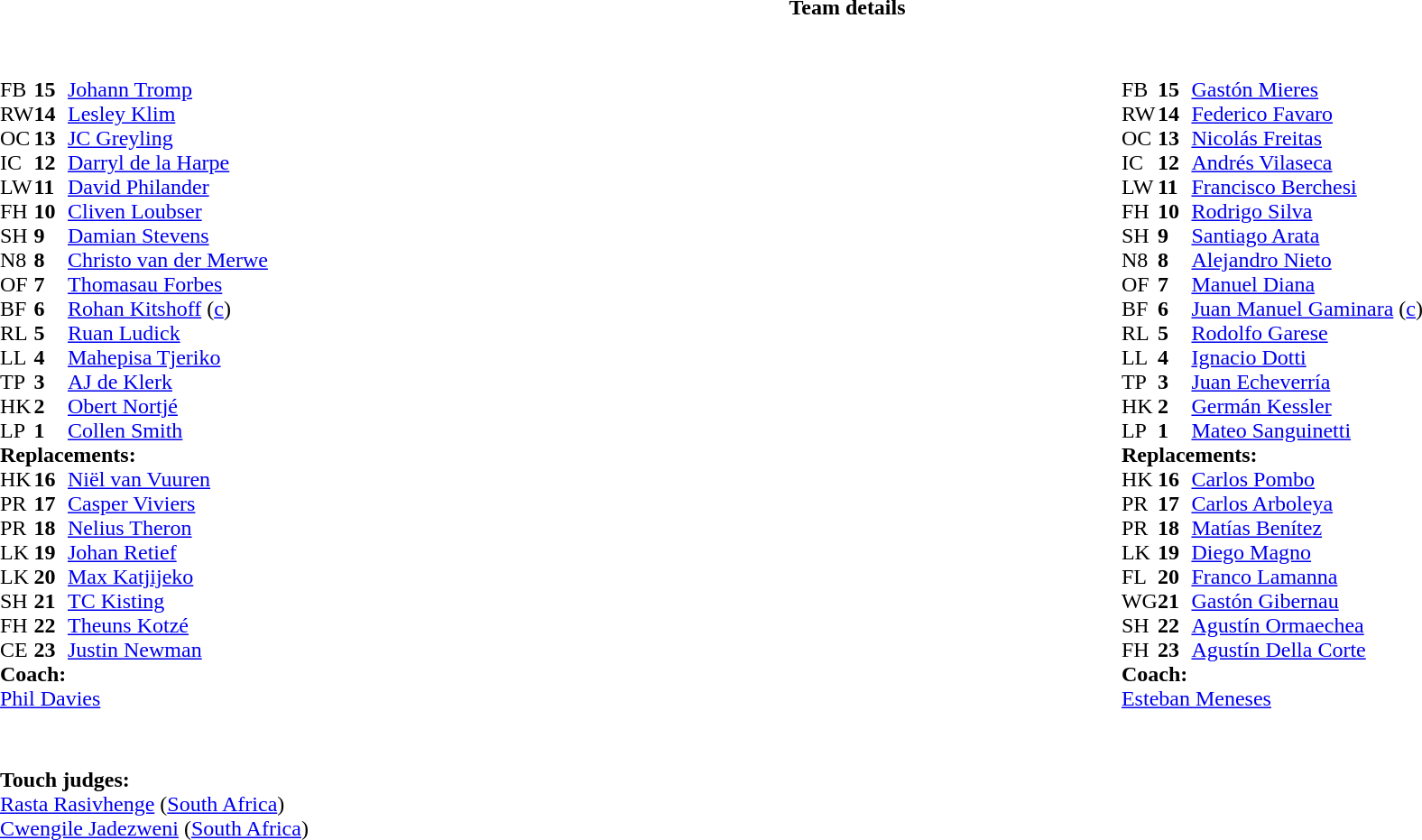<table border="0" style="width:100%" class="collapsible collapsed">
<tr>
<th>Team details</th>
</tr>
<tr>
<td><br><table style="width:100%">
<tr>
<td style="vertical-align:top;width:50%"><br><table style="font-size:100%" cellspacing="0" cellpadding="0">
<tr>
<th width="25"></th>
<th width="25"></th>
</tr>
<tr>
<td>FB</td>
<td><strong>15</strong></td>
<td><a href='#'>Johann Tromp</a></td>
<td></td>
<td></td>
</tr>
<tr>
<td>RW</td>
<td><strong>14</strong></td>
<td><a href='#'>Lesley Klim</a></td>
</tr>
<tr>
<td>OC</td>
<td><strong>13</strong></td>
<td><a href='#'>JC Greyling</a></td>
</tr>
<tr>
<td>IC</td>
<td><strong>12</strong></td>
<td><a href='#'>Darryl de la Harpe</a></td>
</tr>
<tr>
<td>LW</td>
<td><strong>11</strong></td>
<td><a href='#'>David Philander</a></td>
<td></td>
<td></td>
</tr>
<tr>
<td>FH</td>
<td><strong>10</strong></td>
<td><a href='#'>Cliven Loubser</a></td>
</tr>
<tr>
<td>SH</td>
<td><strong>9</strong></td>
<td><a href='#'>Damian Stevens</a></td>
<td></td>
<td></td>
</tr>
<tr>
<td>N8</td>
<td><strong>8</strong></td>
<td><a href='#'>Christo van der Merwe</a></td>
</tr>
<tr>
<td>OF</td>
<td><strong>7</strong></td>
<td><a href='#'>Thomasau Forbes</a></td>
<td></td>
<td></td>
</tr>
<tr>
<td>BF</td>
<td><strong>6</strong></td>
<td><a href='#'>Rohan Kitshoff</a> (<a href='#'>c</a>)</td>
</tr>
<tr>
<td>RL</td>
<td><strong>5</strong></td>
<td><a href='#'>Ruan Ludick</a></td>
</tr>
<tr>
<td>LL</td>
<td><strong>4</strong></td>
<td><a href='#'>Mahepisa Tjeriko</a></td>
<td></td>
<td></td>
</tr>
<tr>
<td>TP</td>
<td><strong>3</strong></td>
<td><a href='#'>AJ de Klerk</a></td>
<td></td>
<td></td>
</tr>
<tr>
<td>HK</td>
<td><strong>2</strong></td>
<td><a href='#'>Obert Nortjé</a></td>
<td></td>
<td></td>
</tr>
<tr>
<td>LP</td>
<td><strong>1</strong></td>
<td><a href='#'>Collen Smith</a></td>
<td></td>
<td></td>
</tr>
<tr>
<td colspan=3><strong>Replacements:</strong></td>
</tr>
<tr>
<td>HK</td>
<td><strong>16</strong></td>
<td><a href='#'>Niël van Vuuren</a></td>
<td></td>
<td></td>
</tr>
<tr>
<td>PR</td>
<td><strong>17</strong></td>
<td><a href='#'>Casper Viviers</a></td>
<td></td>
<td></td>
</tr>
<tr>
<td>PR</td>
<td><strong>18</strong></td>
<td><a href='#'>Nelius Theron</a></td>
<td></td>
<td></td>
</tr>
<tr>
<td>LK</td>
<td><strong>19</strong></td>
<td><a href='#'>Johan Retief</a></td>
<td></td>
<td></td>
</tr>
<tr>
<td>LK</td>
<td><strong>20</strong></td>
<td><a href='#'>Max Katjijeko</a></td>
<td></td>
<td></td>
</tr>
<tr>
<td>SH</td>
<td><strong>21</strong></td>
<td><a href='#'>TC Kisting</a></td>
<td></td>
<td></td>
</tr>
<tr>
<td>FH</td>
<td><strong>22</strong></td>
<td><a href='#'>Theuns Kotzé</a></td>
<td></td>
<td></td>
</tr>
<tr>
<td>CE</td>
<td><strong>23</strong></td>
<td><a href='#'>Justin Newman</a></td>
<td></td>
<td></td>
</tr>
<tr>
<td colspan=3><strong>Coach:</strong></td>
</tr>
<tr>
<td colspan="4"> <a href='#'>Phil Davies</a></td>
</tr>
</table>
</td>
<td style="vertical-align:top;width:50%"><br><table cellspacing="0" cellpadding="0" style="font-size:100%;margin:auto">
<tr>
<th width="25"></th>
<th width="25"></th>
</tr>
<tr>
<td>FB</td>
<td><strong>15</strong></td>
<td><a href='#'>Gastón Mieres</a></td>
</tr>
<tr>
<td>RW</td>
<td><strong>14</strong></td>
<td><a href='#'>Federico Favaro</a></td>
</tr>
<tr>
<td>OC</td>
<td><strong>13</strong></td>
<td><a href='#'>Nicolás Freitas</a></td>
</tr>
<tr>
<td>IC</td>
<td><strong>12</strong></td>
<td><a href='#'>Andrés Vilaseca</a></td>
</tr>
<tr>
<td>LW</td>
<td><strong>11</strong></td>
<td><a href='#'>Francisco Berchesi</a></td>
<td></td>
<td></td>
</tr>
<tr>
<td>FH</td>
<td><strong>10</strong></td>
<td><a href='#'>Rodrigo Silva</a></td>
</tr>
<tr>
<td>SH</td>
<td><strong>9</strong></td>
<td><a href='#'>Santiago Arata</a></td>
<td></td>
<td></td>
</tr>
<tr>
<td>N8</td>
<td><strong>8</strong></td>
<td><a href='#'>Alejandro Nieto</a></td>
</tr>
<tr>
<td>OF</td>
<td><strong>7</strong></td>
<td><a href='#'>Manuel Diana</a></td>
<td></td>
<td></td>
</tr>
<tr>
<td>BF</td>
<td><strong>6</strong></td>
<td><a href='#'>Juan Manuel Gaminara</a> (<a href='#'>c</a>)</td>
</tr>
<tr>
<td>RL</td>
<td><strong>5</strong></td>
<td><a href='#'>Rodolfo Garese</a></td>
<td></td>
<td></td>
</tr>
<tr>
<td>LL</td>
<td><strong>4</strong></td>
<td><a href='#'>Ignacio Dotti</a></td>
</tr>
<tr>
<td>TP</td>
<td><strong>3</strong></td>
<td><a href='#'>Juan Echeverría</a></td>
<td></td>
<td></td>
</tr>
<tr>
<td>HK</td>
<td><strong>2</strong></td>
<td><a href='#'>Germán Kessler</a></td>
<td></td>
<td></td>
</tr>
<tr>
<td>LP</td>
<td><strong>1</strong></td>
<td><a href='#'>Mateo Sanguinetti</a></td>
<td></td>
<td></td>
</tr>
<tr>
<td colspan=3><strong>Replacements:</strong></td>
</tr>
<tr>
<td>HK</td>
<td><strong>16</strong></td>
<td><a href='#'>Carlos Pombo</a></td>
<td></td>
<td></td>
</tr>
<tr>
<td>PR</td>
<td><strong>17</strong></td>
<td><a href='#'>Carlos Arboleya</a></td>
<td></td>
<td></td>
</tr>
<tr>
<td>PR</td>
<td><strong>18</strong></td>
<td><a href='#'>Matías Benítez</a></td>
<td></td>
<td></td>
</tr>
<tr>
<td>LK</td>
<td><strong>19</strong></td>
<td><a href='#'>Diego Magno</a></td>
<td></td>
<td></td>
</tr>
<tr>
<td>FL</td>
<td><strong>20</strong></td>
<td><a href='#'>Franco Lamanna</a></td>
<td></td>
<td></td>
</tr>
<tr>
<td>WG</td>
<td><strong>21</strong></td>
<td><a href='#'>Gastón Gibernau</a></td>
</tr>
<tr>
<td>SH</td>
<td><strong>22</strong></td>
<td><a href='#'>Agustín Ormaechea</a></td>
<td></td>
<td></td>
</tr>
<tr>
<td>FH</td>
<td><strong>23</strong></td>
<td><a href='#'>Agustín Della Corte</a></td>
<td></td>
<td></td>
</tr>
<tr>
<td colspan=3><strong>Coach:</strong></td>
</tr>
<tr>
<td colspan="4"> <a href='#'>Esteban Meneses</a></td>
</tr>
</table>
</td>
</tr>
</table>
<table style="width:100%;font-size:100%">
<tr>
<td><br><br><strong>Touch judges:</strong>
<br><a href='#'>Rasta Rasivhenge</a> (<a href='#'>South Africa</a>)
<br><a href='#'>Cwengile Jadezweni</a> (<a href='#'>South Africa</a>)</td>
</tr>
</table>
</td>
</tr>
</table>
